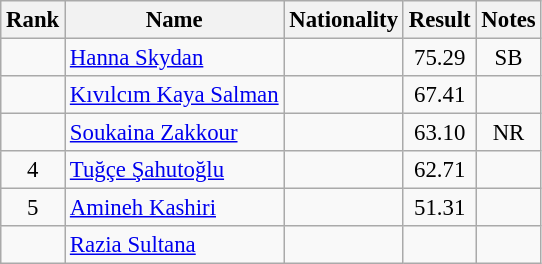<table class="wikitable sortable" style="text-align:center;font-size:95%">
<tr>
<th>Rank</th>
<th>Name</th>
<th>Nationality</th>
<th>Result</th>
<th>Notes</th>
</tr>
<tr>
<td></td>
<td align=left><a href='#'>Hanna Skydan</a></td>
<td align=left></td>
<td>75.29</td>
<td>SB</td>
</tr>
<tr>
<td></td>
<td align=left><a href='#'>Kıvılcım Kaya Salman</a></td>
<td align=left></td>
<td>67.41</td>
<td></td>
</tr>
<tr>
<td></td>
<td align=left><a href='#'>Soukaina Zakkour</a></td>
<td align=left></td>
<td>63.10</td>
<td>NR</td>
</tr>
<tr>
<td>4</td>
<td align=left><a href='#'>Tuğçe Şahutoğlu</a></td>
<td align=left></td>
<td>62.71</td>
<td></td>
</tr>
<tr>
<td>5</td>
<td align=left><a href='#'>Amineh Kashiri</a></td>
<td align=left></td>
<td>51.31</td>
<td></td>
</tr>
<tr>
<td></td>
<td align=left><a href='#'>Razia Sultana</a></td>
<td align=left></td>
<td></td>
<td></td>
</tr>
</table>
